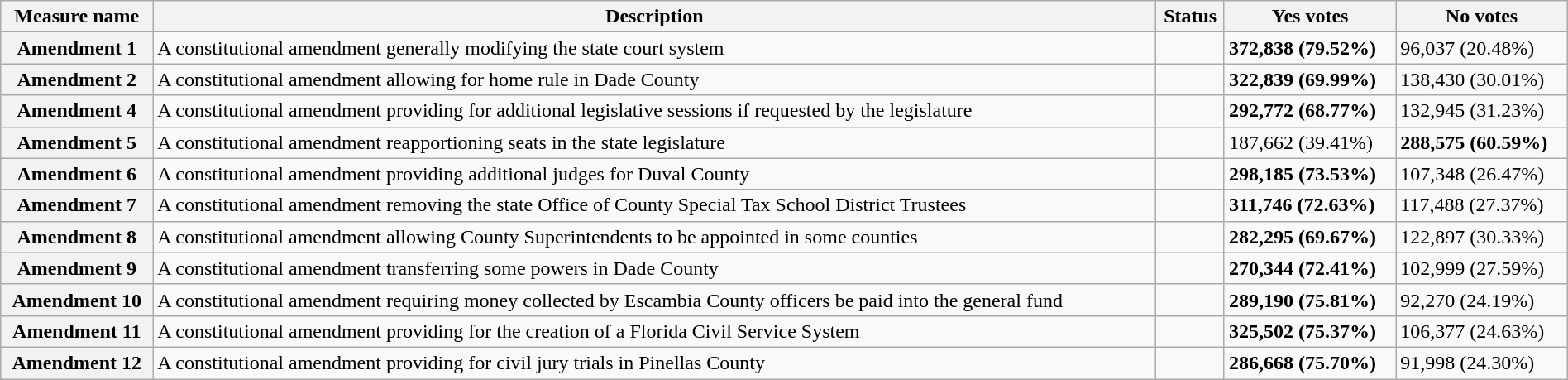<table class="wikitable sortable plainrowheaders" style="width:100%">
<tr>
<th scope="col">Measure name</th>
<th class="unsortable" scope="col">Description</th>
<th scope="col">Status</th>
<th scope="col">Yes votes</th>
<th scope="col">No votes</th>
</tr>
<tr>
<th scope="row">Amendment 1</th>
<td>A constitutional amendment generally modifying the state court system</td>
<td></td>
<td><strong>372,838 (79.52%)</strong></td>
<td>96,037 (20.48%)</td>
</tr>
<tr>
<th scope="row">Amendment 2</th>
<td>A constitutional amendment allowing for home rule in Dade County</td>
<td></td>
<td><strong>322,839 (69.99%)</strong></td>
<td>138,430 (30.01%)</td>
</tr>
<tr>
<th scope="row">Amendment 4</th>
<td>A constitutional amendment providing for additional legislative sessions if requested by the legislature</td>
<td></td>
<td><strong>292,772 (68.77%)</strong></td>
<td>132,945 (31.23%)</td>
</tr>
<tr>
<th scope="row">Amendment 5</th>
<td>A constitutional amendment reapportioning seats in the state legislature</td>
<td></td>
<td>187,662 (39.41%)</td>
<td><strong>288,575 (60.59%)</strong></td>
</tr>
<tr>
<th scope="row">Amendment 6</th>
<td>A constitutional amendment providing additional judges for Duval County</td>
<td></td>
<td><strong>298,185 (73.53%)</strong></td>
<td>107,348 (26.47%)</td>
</tr>
<tr>
<th scope="row">Amendment 7</th>
<td>A constitutional amendment removing the state Office of County Special Tax School District Trustees</td>
<td></td>
<td><strong>311,746 (72.63%)</strong></td>
<td>117,488 (27.37%)</td>
</tr>
<tr>
<th scope="row">Amendment 8</th>
<td>A constitutional amendment allowing County Superintendents to be appointed in some counties</td>
<td></td>
<td><strong>282,295 (69.67%)</strong></td>
<td>122,897 (30.33%)</td>
</tr>
<tr>
<th scope="row">Amendment 9</th>
<td>A constitutional amendment transferring some powers in Dade County</td>
<td></td>
<td><strong>270,344 (72.41%)</strong></td>
<td>102,999 (27.59%)</td>
</tr>
<tr>
<th scope="row">Amendment 10</th>
<td>A constitutional amendment requiring money collected by Escambia County officers be paid into the general fund</td>
<td></td>
<td><strong>289,190 (75.81%)</strong></td>
<td>92,270 (24.19%)</td>
</tr>
<tr>
<th scope="row">Amendment 11</th>
<td>A constitutional amendment providing for the creation of a Florida Civil Service System</td>
<td></td>
<td><strong>325,502 (75.37%)</strong></td>
<td>106,377 (24.63%)</td>
</tr>
<tr>
<th scope="row">Amendment 12</th>
<td>A constitutional amendment providing for civil jury trials in Pinellas County</td>
<td></td>
<td><strong>286,668 (75.70%)</strong></td>
<td>91,998 (24.30%)</td>
</tr>
</table>
